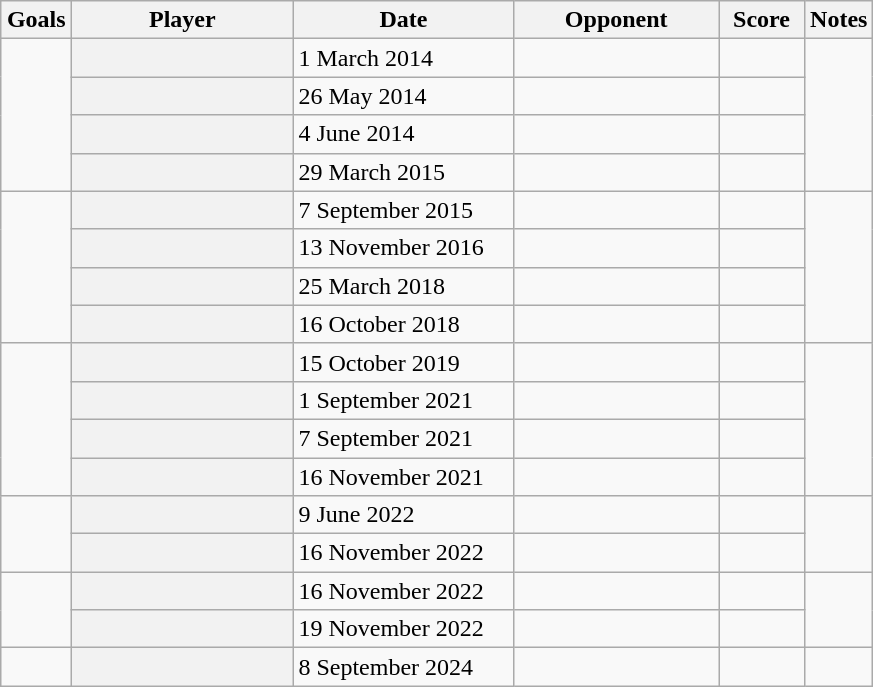<table class="wikitable sortable plainrowheaders">
<tr>
<th scope=col style="width:40px;">Goals</th>
<th scope=col style="width:140px;">Player</th>
<th scope=col style="width:140px;">Date</th>
<th scope=col style="width:129px;">Opponent</th>
<th scope=col style="width:50px;">Score</th>
<th scope=col class=unsortable>Notes</th>
</tr>
<tr>
<td rowspan=4></td>
<th scope=row></th>
<td>1 March 2014</td>
<td></td>
<td></td>
<td rowspan=4 align=center></td>
</tr>
<tr>
<th scope=row></th>
<td>26 May 2014</td>
<td></td>
<td></td>
</tr>
<tr>
<th scope=row></th>
<td>4 June 2014</td>
<td></td>
<td></td>
</tr>
<tr>
<th scope=row></th>
<td>29 March 2015</td>
<td></td>
<td></td>
</tr>
<tr>
<td rowspan=4></td>
<th scope=row></th>
<td>7 September 2015</td>
<td></td>
<td></td>
<td rowspan=4 align=center></td>
</tr>
<tr>
<th scope=row></th>
<td>13 November 2016</td>
<td></td>
<td></td>
</tr>
<tr>
<th scope=row></th>
<td>25 March 2018</td>
<td></td>
<td></td>
</tr>
<tr>
<th scope=row></th>
<td>16 October 2018</td>
<td></td>
<td></td>
</tr>
<tr>
<td rowspan=4></td>
<th scope=row></th>
<td>15 October 2019</td>
<td></td>
<td></td>
<td rowspan=4 align=center></td>
</tr>
<tr>
<th scope=row></th>
<td>1 September 2021</td>
<td></td>
<td></td>
</tr>
<tr>
<th scope=row></th>
<td>7 September 2021</td>
<td></td>
<td></td>
</tr>
<tr>
<th scope=row></th>
<td>16 November 2021</td>
<td></td>
<td></td>
</tr>
<tr>
<td rowspan=2></td>
<th scope=row></th>
<td>9 June 2022</td>
<td></td>
<td></td>
<td rowspan=2 align=center></td>
</tr>
<tr>
<th scope=row></th>
<td>16 November 2022</td>
<td></td>
<td></td>
</tr>
<tr>
<td rowspan=2></td>
<th scope=row></th>
<td>16 November 2022</td>
<td></td>
<td></td>
<td rowspan=2 align=center></td>
</tr>
<tr>
<th scope=row></th>
<td>19 November 2022</td>
<td></td>
<td></td>
</tr>
<tr>
<td></td>
<th scope=row></th>
<td>8 September 2024</td>
<td></td>
<td></td>
<td align=center></td>
</tr>
</table>
